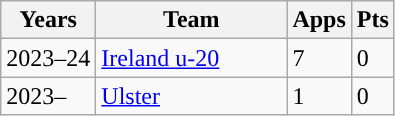<table class="wikitable" style="text-align:left;">
<tr>
<th>Years</th>
<th width=120px>Team</th>
<th>Apps</th>
<th>Pts</th>
</tr>
<tr>
<td>2023–24</td>
<td><a href='#'>Ireland u-20</a></td>
<td>7</td>
<td>0</td>
</tr>
<tr>
<td>2023–</td>
<td><a href='#'>Ulster</a></td>
<td>1</td>
<td>0</td>
</tr>
</table>
